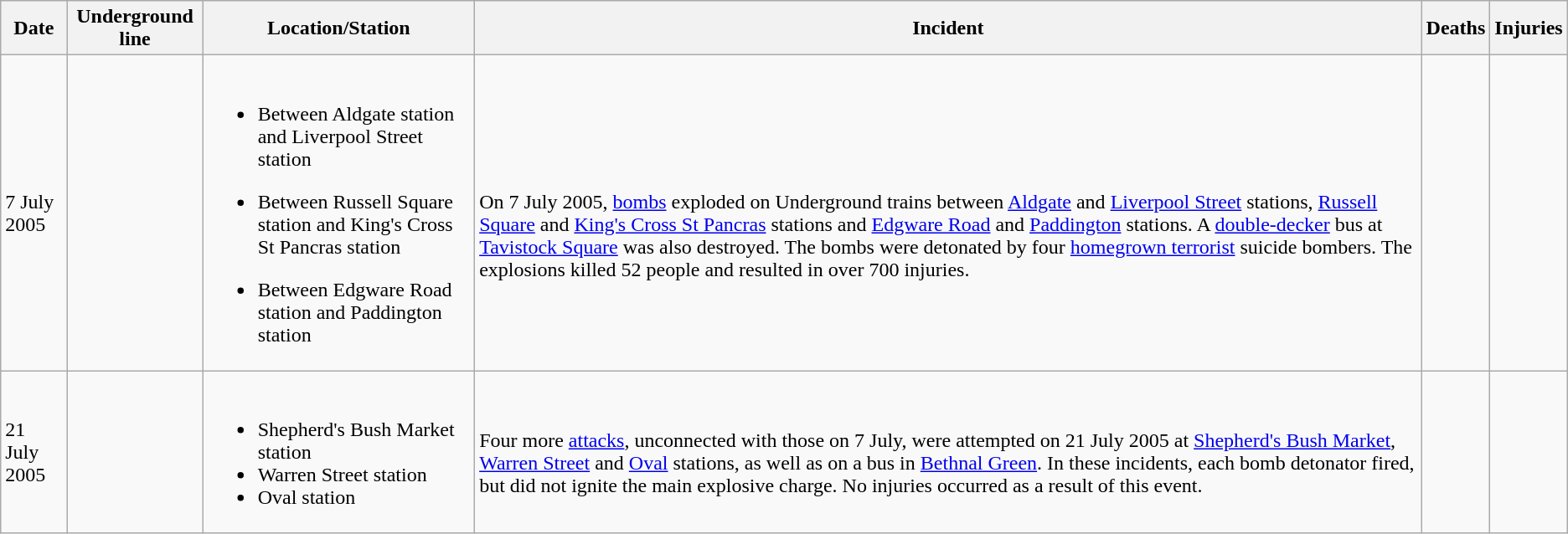<table class="wikitable sortable">
<tr>
<th>Date</th>
<th>Underground line</th>
<th>Location/Station</th>
<th>Incident</th>
<th>Deaths</th>
<th>Injuries</th>
</tr>
<tr>
<td>7 July 2005</td>
<td></td>
<td><br><ul><li>Between Aldgate station and Liverpool Street station</li></ul><ul><li>Between Russell Square station and King's Cross St Pancras station</li></ul><ul><li>Between Edgware Road station and Paddington station</li></ul></td>
<td><br><br>On 7 July 2005, <a href='#'>bombs</a> exploded on Underground trains between <a href='#'>Aldgate</a> and <a href='#'>Liverpool Street</a> stations, <a href='#'>Russell Square</a> and <a href='#'>King's Cross St Pancras</a> stations and <a href='#'>Edgware Road</a> and <a href='#'>Paddington</a> stations. A <a href='#'>double-decker</a> bus at <a href='#'>Tavistock Square</a> was also destroyed. The bombs were detonated by four <a href='#'>homegrown terrorist</a> suicide bombers. The explosions killed 52 people and resulted in over 700 injuries.</td>
<td></td>
<td></td>
</tr>
<tr>
<td>21 July 2005</td>
<td></td>
<td><br><ul><li>Shepherd's Bush Market station</li><li>Warren Street station</li><li>Oval station</li></ul></td>
<td><br>Four more <a href='#'>attacks</a>, unconnected with those on 7 July, were attempted on 21 July 2005 at <a href='#'>Shepherd's Bush Market</a>, <a href='#'>Warren Street</a> and <a href='#'>Oval</a> stations, as well as on a bus in <a href='#'>Bethnal Green</a>. In these incidents, each bomb detonator fired, but did not ignite the main explosive charge.  No injuries occurred as a result of this event.</td>
<td></td>
<td></td>
</tr>
</table>
